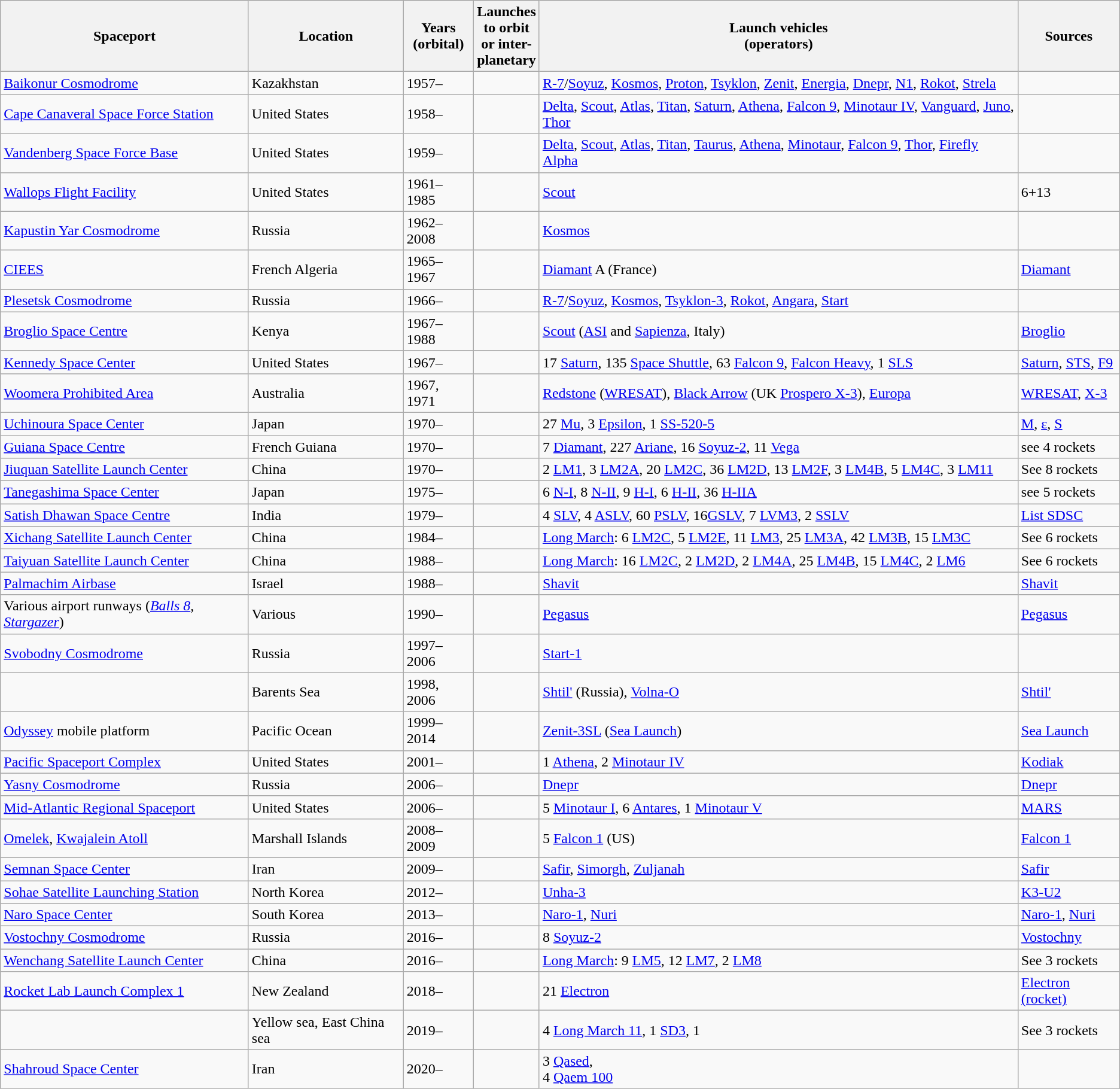<table class="wikitable sortable">
<tr>
<th>Spaceport</th>
<th>Location</th>
<th>Years<br>(orbital)</th>
<th>Launches<br>to orbit<br> or inter-<br>planetary</th>
<th>Launch vehicles<br>(operators)</th>
<th>Sources</th>
</tr>
<tr>
<td>   <a href='#'>Baikonur Cosmodrome</a></td>
<td>Kazakhstan</td>
<td>1957–</td>
<td></td>
<td><a href='#'>R-7</a>/<a href='#'>Soyuz</a>, <a href='#'>Kosmos</a>, <a href='#'>Proton</a>, <a href='#'>Tsyklon</a>, <a href='#'>Zenit</a>, <a href='#'>Energia</a>, <a href='#'>Dnepr</a>, <a href='#'>N1</a>, <a href='#'>Rokot</a>, <a href='#'>Strela</a></td>
<td></td>
</tr>
<tr>
<td> <a href='#'>Cape Canaveral Space Force Station</a></td>
<td>United States</td>
<td>1958–</td>
<td></td>
<td><a href='#'>Delta</a>, <a href='#'>Scout</a>, <a href='#'>Atlas</a>, <a href='#'>Titan</a>, <a href='#'>Saturn</a>, <a href='#'>Athena</a>, <a href='#'>Falcon 9</a>, <a href='#'>Minotaur IV</a>, <a href='#'>Vanguard</a>, <a href='#'>Juno</a>, <a href='#'>Thor</a></td>
<td></td>
</tr>
<tr>
<td> <a href='#'>Vandenberg Space Force Base</a></td>
<td>United States</td>
<td>1959–</td>
<td></td>
<td><a href='#'>Delta</a>, <a href='#'>Scout</a>, <a href='#'>Atlas</a>, <a href='#'>Titan</a>, <a href='#'>Taurus</a>, <a href='#'>Athena</a>, <a href='#'>Minotaur</a>, <a href='#'>Falcon 9</a>, <a href='#'>Thor</a>, <a href='#'>Firefly Alpha</a></td>
<td></td>
</tr>
<tr>
<td> <a href='#'>Wallops Flight Facility</a></td>
<td>United States</td>
<td>1961–1985</td>
<td></td>
<td><a href='#'>Scout</a></td>
<td>6+13</td>
</tr>
<tr>
<td> <a href='#'>Kapustin Yar Cosmodrome</a></td>
<td>Russia</td>
<td>1962–2008</td>
<td></td>
<td><a href='#'>Kosmos</a></td>
<td></td>
</tr>
<tr>
<td> <a href='#'>CIEES</a></td>
<td>French Algeria</td>
<td>1965–1967</td>
<td></td>
<td><a href='#'>Diamant</a> A (France)</td>
<td><a href='#'>Diamant</a></td>
</tr>
<tr>
<td> <a href='#'>Plesetsk Cosmodrome</a></td>
<td>Russia</td>
<td>1966–</td>
<td></td>
<td><a href='#'>R-7</a>/<a href='#'>Soyuz</a>, <a href='#'>Kosmos</a>, <a href='#'>Tsyklon-3</a>, <a href='#'>Rokot</a>, <a href='#'>Angara</a>, <a href='#'>Start</a></td>
<td></td>
</tr>
<tr>
<td> <a href='#'>Broglio Space Centre</a></td>
<td>Kenya</td>
<td>1967–1988</td>
<td></td>
<td><a href='#'>Scout</a> (<a href='#'>ASI</a> and <a href='#'>Sapienza</a>, Italy)</td>
<td><a href='#'>Broglio</a></td>
</tr>
<tr>
<td> <a href='#'>Kennedy Space Center</a></td>
<td>United States</td>
<td>1967–</td>
<td></td>
<td>17 <a href='#'>Saturn</a>, 135 <a href='#'>Space Shuttle</a>, 63 <a href='#'>Falcon 9</a>,  <a href='#'>Falcon Heavy</a>, 1 <a href='#'>SLS</a></td>
<td><a href='#'>Saturn</a>, <a href='#'>STS</a>, <a href='#'>F9</a></td>
</tr>
<tr>
<td> <a href='#'>Woomera Prohibited Area</a></td>
<td>Australia</td>
<td>1967, 1971</td>
<td></td>
<td><a href='#'>Redstone</a> (<a href='#'>WRESAT</a>), <a href='#'>Black Arrow</a> (UK <a href='#'>Prospero X-3</a>), <a href='#'>Europa</a></td>
<td><a href='#'>WRESAT</a>, <a href='#'>X-3</a></td>
</tr>
<tr>
<td> <a href='#'>Uchinoura Space Center</a></td>
<td>Japan</td>
<td>1970–</td>
<td></td>
<td>27 <a href='#'>Mu</a>, 3 <a href='#'>Epsilon</a>, 1 <a href='#'>SS-520-5</a></td>
<td> <a href='#'>M</a>, <a href='#'>ε</a>, <a href='#'>S</a></td>
</tr>
<tr>
<td>  <a href='#'>Guiana Space Centre</a></td>
<td>French Guiana</td>
<td>1970–</td>
<td></td>
<td>7 <a href='#'>Diamant</a>, 227 <a href='#'>Ariane</a>, 16 <a href='#'>Soyuz-2</a>, 11 <a href='#'>Vega</a></td>
<td>see 4 rockets</td>
</tr>
<tr>
<td> <a href='#'>Jiuquan Satellite Launch Center</a></td>
<td>China</td>
<td>1970–</td>
<td></td>
<td>2 <a href='#'>LM1</a>, 3 <a href='#'>LM2A</a>, 20 <a href='#'>LM2C</a>, 36 <a href='#'>LM2D</a>, 13 <a href='#'>LM2F</a>, 3 <a href='#'>LM4B</a>, 5 <a href='#'>LM4C</a>, 3 <a href='#'>LM11</a></td>
<td>See 8 rockets</td>
</tr>
<tr>
<td> <a href='#'>Tanegashima Space Center</a></td>
<td>Japan</td>
<td>1975–</td>
<td></td>
<td>6 <a href='#'>N-I</a>, 8 <a href='#'>N-II</a>, 9 <a href='#'>H-I</a>, 6 <a href='#'>H-II</a>, 36 <a href='#'>H-IIA</a></td>
<td>see 5 rockets</td>
</tr>
<tr>
<td> <a href='#'>Satish Dhawan Space Centre</a></td>
<td>India</td>
<td>1979–</td>
<td></td>
<td>4 <a href='#'>SLV</a>, 4 <a href='#'>ASLV</a>, 60 <a href='#'>PSLV</a>, 16<a href='#'>GSLV</a>, 7 <a href='#'>LVM3</a>, 2 <a href='#'>SSLV</a></td>
<td><a href='#'>List SDSC</a></td>
</tr>
<tr>
<td> <a href='#'>Xichang Satellite Launch Center</a></td>
<td>China</td>
<td>1984–</td>
<td></td>
<td><a href='#'>Long March</a>: 6 <a href='#'>LM2C</a>, 5 <a href='#'>LM2E</a>, 11 <a href='#'>LM3</a>, 25 <a href='#'>LM3A</a>, 42 <a href='#'>LM3B</a>, 15 <a href='#'>LM3C</a></td>
<td>See 6 rockets</td>
</tr>
<tr>
<td> <a href='#'>Taiyuan Satellite Launch Center</a></td>
<td>China</td>
<td>1988–</td>
<td></td>
<td><a href='#'>Long March</a>: 16 <a href='#'>LM2C</a>, 2 <a href='#'>LM2D</a>, 2 <a href='#'>LM4A</a>, 25 <a href='#'>LM4B</a>, 15 <a href='#'>LM4C</a>, 2 <a href='#'>LM6</a></td>
<td>See 6 rockets</td>
</tr>
<tr>
<td> <a href='#'>Palmachim Airbase</a></td>
<td>Israel</td>
<td>1988–</td>
<td></td>
<td><a href='#'>Shavit</a></td>
<td><a href='#'>Shavit</a></td>
</tr>
<tr>
<td>Various airport runways (<em><a href='#'>Balls 8</a></em>, <em><a href='#'>Stargazer</a></em>)</td>
<td>Various</td>
<td>1990–</td>
<td></td>
<td><a href='#'>Pegasus</a></td>
<td><a href='#'>Pegasus</a></td>
</tr>
<tr>
<td> <a href='#'>Svobodny Cosmodrome</a></td>
<td>Russia</td>
<td>1997–2006</td>
<td></td>
<td><a href='#'>Start-1</a></td>
<td></td>
</tr>
<tr>
<td> </td>
<td>Barents Sea</td>
<td>1998, 2006</td>
<td></td>
<td><a href='#'>Shtil'</a> (Russia), <a href='#'>Volna-O</a></td>
<td><a href='#'>Shtil'</a></td>
</tr>
<tr>
<td><a href='#'>Odyssey</a> mobile platform</td>
<td>Pacific Ocean</td>
<td>1999–2014</td>
<td></td>
<td><a href='#'>Zenit-3SL</a> (<a href='#'>Sea Launch</a>)</td>
<td><a href='#'>Sea Launch</a></td>
</tr>
<tr>
<td> <a href='#'>Pacific Spaceport Complex</a></td>
<td>United States</td>
<td>2001–</td>
<td></td>
<td>1 <a href='#'>Athena</a>, 2 <a href='#'>Minotaur IV</a></td>
<td><a href='#'>Kodiak</a></td>
</tr>
<tr>
<td> <a href='#'>Yasny Cosmodrome</a></td>
<td>Russia</td>
<td>2006–</td>
<td></td>
<td><a href='#'>Dnepr</a></td>
<td><a href='#'>Dnepr</a></td>
</tr>
<tr>
<td> <a href='#'>Mid-Atlantic Regional Spaceport</a></td>
<td>United States</td>
<td>2006–</td>
<td></td>
<td>5 <a href='#'>Minotaur I</a>, 6 <a href='#'>Antares</a>, 1 <a href='#'>Minotaur V</a></td>
<td><a href='#'>MARS</a></td>
</tr>
<tr>
<td> <a href='#'>Omelek</a>, <a href='#'>Kwajalein Atoll</a></td>
<td>Marshall Islands</td>
<td>2008–2009</td>
<td></td>
<td>5 <a href='#'>Falcon 1</a> (US)</td>
<td><a href='#'>Falcon 1</a></td>
</tr>
<tr>
<td> <a href='#'>Semnan Space Center</a></td>
<td>Iran</td>
<td>2009–</td>
<td></td>
<td><a href='#'>Safir</a>, <a href='#'>Simorgh</a>, <a href='#'>Zuljanah</a></td>
<td><a href='#'>Safir</a></td>
</tr>
<tr>
<td> <a href='#'>Sohae Satellite Launching Station</a></td>
<td>North Korea</td>
<td>2012–</td>
<td></td>
<td><a href='#'>Unha-3</a></td>
<td><a href='#'>K3-U2</a></td>
</tr>
<tr>
<td> <a href='#'>Naro Space Center</a></td>
<td>South Korea</td>
<td>2013–</td>
<td></td>
<td><a href='#'>Naro-1</a>, <a href='#'>Nuri</a></td>
<td><a href='#'>Naro-1</a>, <a href='#'>Nuri</a></td>
</tr>
<tr>
<td> <a href='#'>Vostochny Cosmodrome</a></td>
<td>Russia</td>
<td>2016–</td>
<td></td>
<td>8 <a href='#'>Soyuz-2</a></td>
<td><a href='#'>Vostochny</a></td>
</tr>
<tr>
<td> <a href='#'>Wenchang Satellite Launch Center</a></td>
<td>China</td>
<td>2016–</td>
<td></td>
<td><a href='#'>Long March</a>: 9 <a href='#'>LM5</a>, 12 <a href='#'>LM7</a>, 2 <a href='#'>LM8</a></td>
<td>See 3 rockets</td>
</tr>
<tr>
<td>  <a href='#'>Rocket Lab Launch Complex 1</a></td>
<td>New Zealand</td>
<td>2018–</td>
<td></td>
<td>21 <a href='#'>Electron</a></td>
<td><a href='#'>Electron (rocket)</a></td>
</tr>
<tr>
<td> </td>
<td>Yellow sea, East China sea</td>
<td>2019–</td>
<td></td>
<td>4 <a href='#'>Long March 11</a>, 1 <a href='#'>SD3</a>, 1 </td>
<td>See 3 rockets</td>
</tr>
<tr>
<td> <a href='#'>Shahroud Space Center</a></td>
<td>Iran</td>
<td>2020–</td>
<td></td>
<td>3 <a href='#'>Qased</a>,<br>4 <a href='#'>Qaem 100</a></td>
<td></td>
</tr>
</table>
